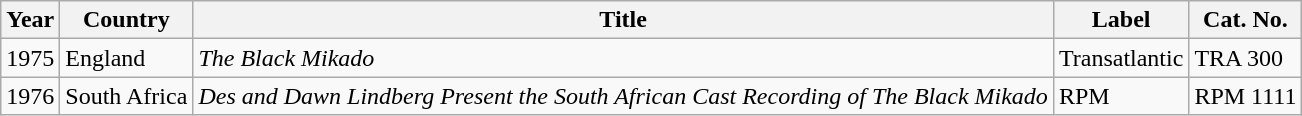<table class="wikitable">
<tr>
<th>Year</th>
<th>Country</th>
<th>Title</th>
<th>Label</th>
<th>Cat. No.</th>
</tr>
<tr>
<td>1975</td>
<td>England</td>
<td><em>The Black Mikado</em></td>
<td>Transatlantic</td>
<td>TRA 300</td>
</tr>
<tr>
<td>1976</td>
<td>South Africa</td>
<td><em>Des and Dawn Lindberg Present the South African Cast Recording of The Black Mikado</em></td>
<td>RPM</td>
<td>RPM 1111</td>
</tr>
</table>
